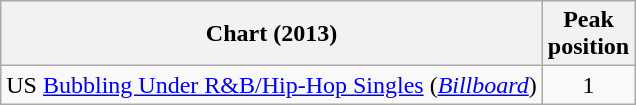<table class="wikitable plainrowheaders">
<tr>
<th scope="col">Chart (2013)</th>
<th scope="col">Peak<br>position</th>
</tr>
<tr>
<td scope="row">US <a href='#'>Bubbling Under R&B/Hip-Hop Singles</a> (<em><a href='#'>Billboard</a></em>)</td>
<td style="text-align:center;">1</td>
</tr>
</table>
